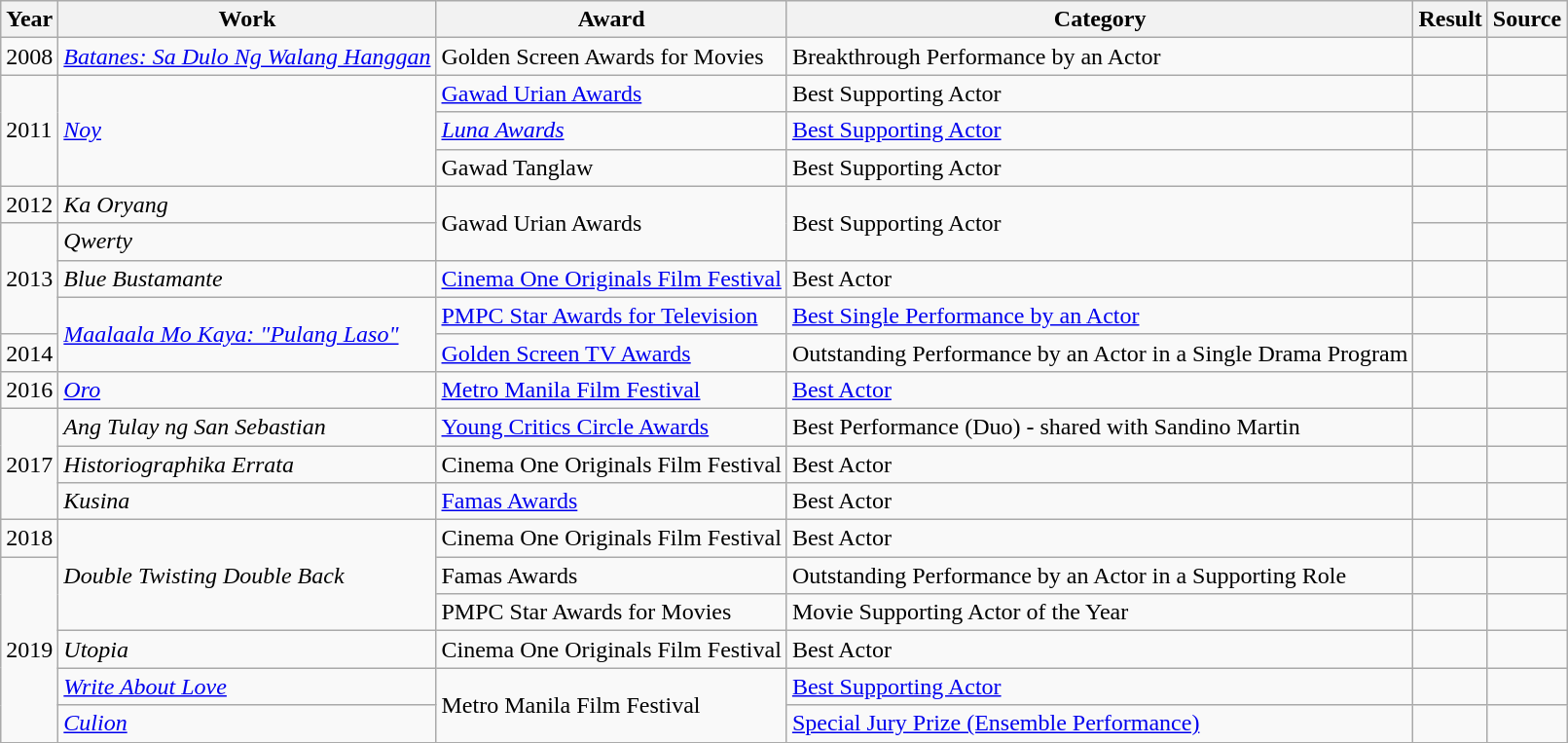<table class="wikitable">
<tr>
<th>Year</th>
<th>Work</th>
<th>Award</th>
<th>Category</th>
<th>Result</th>
<th>Source </th>
</tr>
<tr>
<td>2008</td>
<td><em><a href='#'>Batanes: Sa Dulo Ng Walang Hanggan</a></em></td>
<td>Golden Screen Awards for Movies</td>
<td>Breakthrough Performance by an Actor</td>
<td></td>
<td></td>
</tr>
<tr>
<td rowspan ="3">2011</td>
<td rowspan ="3"><em><a href='#'>Noy</a></em></td>
<td><a href='#'>Gawad Urian Awards</a></td>
<td>Best Supporting Actor</td>
<td></td>
<td></td>
</tr>
<tr>
<td><em><a href='#'>Luna Awards</a></em></td>
<td><a href='#'>Best Supporting Actor</a></td>
<td></td>
<td></td>
</tr>
<tr>
<td>Gawad Tanglaw</td>
<td>Best Supporting Actor</td>
<td></td>
<td></td>
</tr>
<tr>
<td>2012</td>
<td><em>Ka Oryang</em></td>
<td rowspan="2">Gawad Urian Awards</td>
<td rowspan="2">Best Supporting Actor</td>
<td></td>
<td></td>
</tr>
<tr>
<td rowspan="3">2013</td>
<td><em>Qwerty</em></td>
<td></td>
<td></td>
</tr>
<tr>
<td><em>Blue Bustamante</em></td>
<td><a href='#'>Cinema One Originals Film Festival</a></td>
<td>Best Actor</td>
<td></td>
<td></td>
</tr>
<tr>
<td rowspan="2"><em><a href='#'>Maalaala Mo Kaya: "Pulang Laso"</a></em></td>
<td><a href='#'>PMPC Star Awards for Television</a></td>
<td><a href='#'>Best Single Performance by an Actor</a></td>
<td></td>
<td></td>
</tr>
<tr>
<td>2014</td>
<td><a href='#'>Golden Screen TV Awards</a></td>
<td>Outstanding Performance by an Actor in a Single Drama Program</td>
<td></td>
<td></td>
</tr>
<tr>
<td>2016</td>
<td><em><a href='#'>Oro</a></em></td>
<td><a href='#'>Metro Manila Film Festival</a></td>
<td><a href='#'>Best Actor</a></td>
<td></td>
<td></td>
</tr>
<tr>
<td rowspan="3">2017</td>
<td><em>Ang Tulay ng San Sebastian</em></td>
<td><a href='#'>Young Critics Circle Awards</a></td>
<td>Best Performance (Duo) - shared with Sandino Martin</td>
<td></td>
<td></td>
</tr>
<tr>
<td><em>Historiographika Errata</em></td>
<td>Cinema One Originals Film Festival</td>
<td>Best Actor</td>
<td></td>
<td></td>
</tr>
<tr>
<td><em>Kusina</em></td>
<td><a href='#'>Famas Awards</a></td>
<td>Best Actor</td>
<td></td>
<td></td>
</tr>
<tr>
<td>2018</td>
<td rowspan = "3"><em>Double Twisting Double Back</em></td>
<td>Cinema One Originals Film Festival</td>
<td>Best Actor</td>
<td></td>
<td></td>
</tr>
<tr>
<td rowspan = "5">2019</td>
<td>Famas Awards</td>
<td>Outstanding Performance by an Actor in a Supporting Role</td>
<td></td>
<td></td>
</tr>
<tr>
<td>PMPC Star Awards for Movies</td>
<td>Movie Supporting Actor of the Year</td>
<td></td>
<td></td>
</tr>
<tr>
<td><em>Utopia</em></td>
<td>Cinema One Originals Film Festival</td>
<td>Best Actor</td>
<td></td>
<td></td>
</tr>
<tr>
<td><em><a href='#'>Write About Love</a></em></td>
<td rowspan = "2">Metro Manila Film Festival</td>
<td><a href='#'>Best Supporting Actor</a></td>
<td></td>
<td></td>
</tr>
<tr>
<td><em><a href='#'>Culion</a></em></td>
<td><a href='#'>Special Jury Prize (Ensemble Performance)</a></td>
<td></td>
<td></td>
</tr>
<tr>
</tr>
</table>
